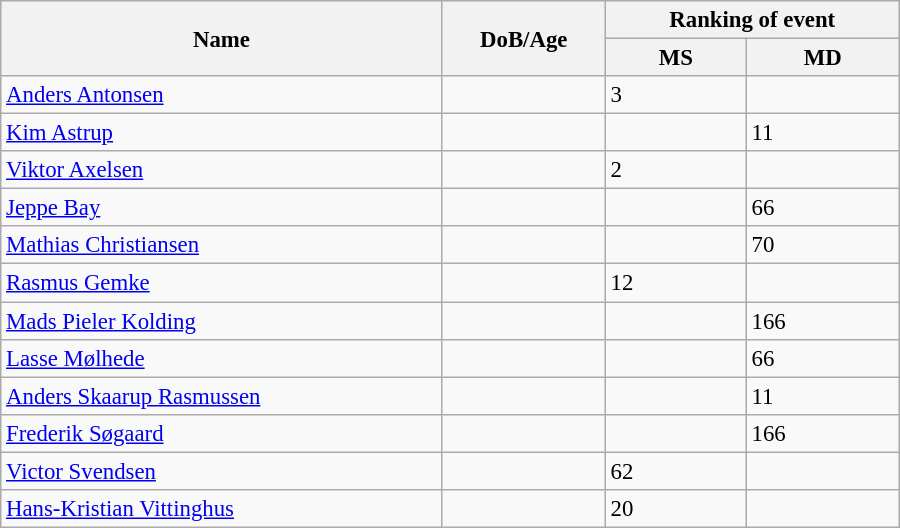<table class="wikitable"  style="width:600px; font-size:95%;">
<tr>
<th align="left" rowspan="2">Name</th>
<th align="left" rowspan="2">DoB/Age</th>
<th align="center" colspan="2">Ranking of event</th>
</tr>
<tr>
<th align="center">MS</th>
<th align="center">MD</th>
</tr>
<tr>
<td align="left"><a href='#'>Anders Antonsen</a></td>
<td align="left"></td>
<td>3</td>
<td></td>
</tr>
<tr>
<td align="left"><a href='#'>Kim Astrup</a></td>
<td align="left"></td>
<td></td>
<td>11</td>
</tr>
<tr>
<td align="left"><a href='#'>Viktor Axelsen</a></td>
<td align="left"></td>
<td>2</td>
<td></td>
</tr>
<tr>
<td align="left"><a href='#'>Jeppe Bay</a></td>
<td align="left"></td>
<td></td>
<td>66</td>
</tr>
<tr>
<td align="left"><a href='#'>Mathias Christiansen</a></td>
<td align="left"></td>
<td></td>
<td>70</td>
</tr>
<tr>
<td align="left"><a href='#'>Rasmus Gemke</a></td>
<td align="left"></td>
<td>12</td>
<td></td>
</tr>
<tr>
<td align="left"><a href='#'>Mads Pieler Kolding</a></td>
<td align="left"></td>
<td></td>
<td>166</td>
</tr>
<tr>
<td align="left"><a href='#'>Lasse Mølhede</a></td>
<td align="left"></td>
<td></td>
<td>66</td>
</tr>
<tr>
<td align="left"><a href='#'>Anders Skaarup Rasmussen</a></td>
<td align="left"></td>
<td></td>
<td>11</td>
</tr>
<tr>
<td align="left"><a href='#'>Frederik Søgaard</a></td>
<td align="left"></td>
<td></td>
<td>166</td>
</tr>
<tr>
<td align="left"><a href='#'>Victor Svendsen</a></td>
<td align="left"></td>
<td>62</td>
<td></td>
</tr>
<tr>
<td align="left"><a href='#'>Hans-Kristian Vittinghus</a></td>
<td align="left"></td>
<td>20</td>
<td></td>
</tr>
</table>
